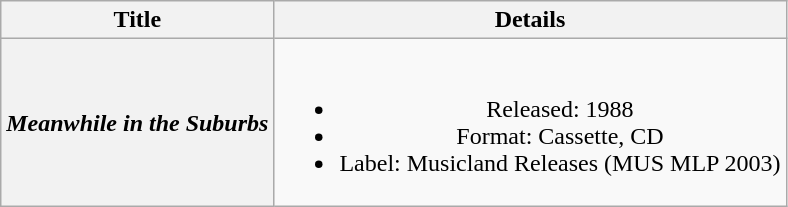<table class="wikitable plainrowheaders" style="text-align:center">
<tr>
<th scope="col">Title</th>
<th scope="col">Details</th>
</tr>
<tr>
<th scope="row"><em>Meanwhile in the Suburbs</em></th>
<td><br><ul><li>Released: 1988</li><li>Format: Cassette, CD</li><li>Label: Musicland Releases (MUS MLP 2003)</li></ul></td>
</tr>
</table>
